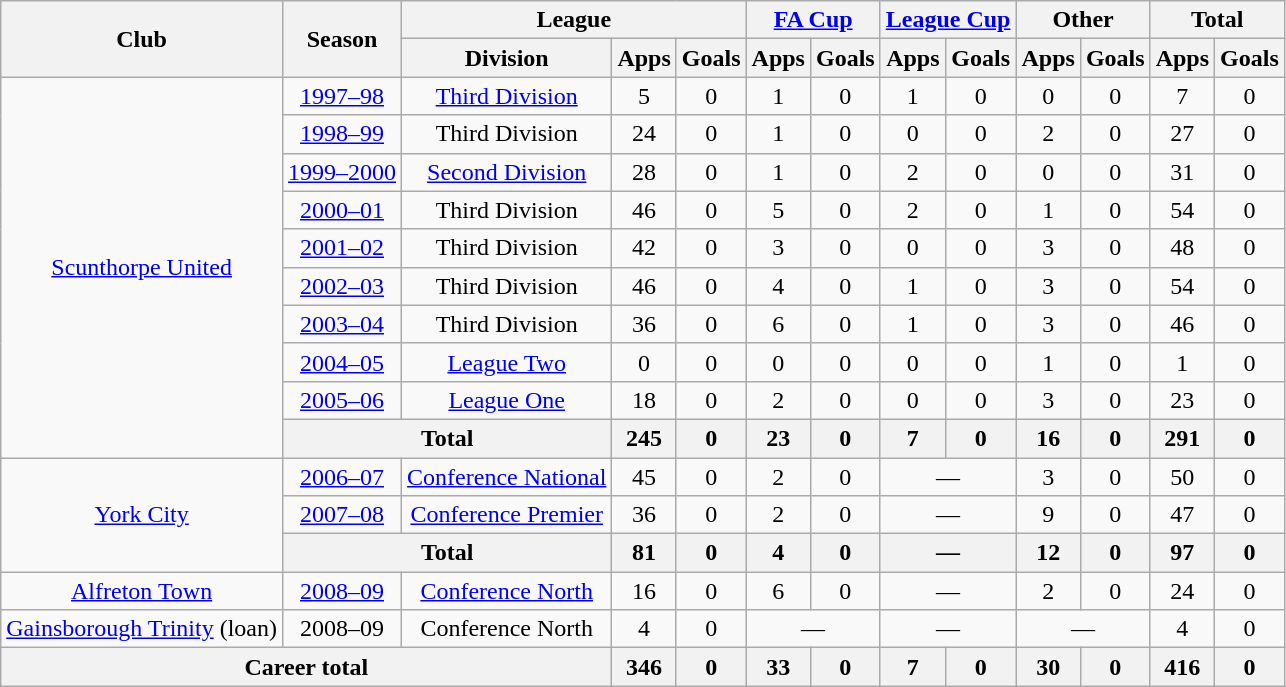<table class=wikitable style="text-align: center;">
<tr>
<th rowspan=2>Club</th>
<th rowspan=2>Season</th>
<th colspan=3>League</th>
<th colspan=2><a href='#'>FA Cup</a></th>
<th colspan=2><a href='#'>League Cup</a></th>
<th colspan=2>Other</th>
<th colspan=2>Total</th>
</tr>
<tr>
<th>Division</th>
<th>Apps</th>
<th>Goals</th>
<th>Apps</th>
<th>Goals</th>
<th>Apps</th>
<th>Goals</th>
<th>Apps</th>
<th>Goals</th>
<th>Apps</th>
<th>Goals</th>
</tr>
<tr>
<td rowspan=10><a href='#'>Scunthorpe United</a></td>
<td><a href='#'>1997–98</a></td>
<td><a href='#'>Third Division</a></td>
<td>5</td>
<td>0</td>
<td>1</td>
<td>0</td>
<td>1</td>
<td>0</td>
<td>0</td>
<td>0</td>
<td>7</td>
<td>0</td>
</tr>
<tr>
<td><a href='#'>1998–99</a></td>
<td>Third Division</td>
<td>24</td>
<td>0</td>
<td>1</td>
<td>0</td>
<td>0</td>
<td>0</td>
<td>2</td>
<td>0</td>
<td>27</td>
<td>0</td>
</tr>
<tr>
<td><a href='#'>1999–2000</a></td>
<td><a href='#'>Second Division</a></td>
<td>28</td>
<td>0</td>
<td>1</td>
<td>0</td>
<td>2</td>
<td>0</td>
<td>0</td>
<td>0</td>
<td>31</td>
<td>0</td>
</tr>
<tr>
<td><a href='#'>2000–01</a></td>
<td>Third Division</td>
<td>46</td>
<td>0</td>
<td>5</td>
<td>0</td>
<td>2</td>
<td>0</td>
<td>1</td>
<td>0</td>
<td>54</td>
<td>0</td>
</tr>
<tr>
<td><a href='#'>2001–02</a></td>
<td>Third Division</td>
<td>42</td>
<td>0</td>
<td>3</td>
<td>0</td>
<td>0</td>
<td>0</td>
<td>3</td>
<td>0</td>
<td>48</td>
<td>0</td>
</tr>
<tr>
<td><a href='#'>2002–03</a></td>
<td>Third Division</td>
<td>46</td>
<td>0</td>
<td>4</td>
<td>0</td>
<td>1</td>
<td>0</td>
<td>3</td>
<td>0</td>
<td>54</td>
<td>0</td>
</tr>
<tr>
<td><a href='#'>2003–04</a></td>
<td>Third Division</td>
<td>36</td>
<td>0</td>
<td>6</td>
<td>0</td>
<td>1</td>
<td>0</td>
<td>3</td>
<td>0</td>
<td>46</td>
<td>0</td>
</tr>
<tr>
<td><a href='#'>2004–05</a></td>
<td><a href='#'>League Two</a></td>
<td>0</td>
<td>0</td>
<td>0</td>
<td>0</td>
<td>0</td>
<td>0</td>
<td>1</td>
<td>0</td>
<td>1</td>
<td>0</td>
</tr>
<tr>
<td><a href='#'>2005–06</a></td>
<td><a href='#'>League One</a></td>
<td>18</td>
<td>0</td>
<td>2</td>
<td>0</td>
<td>0</td>
<td>0</td>
<td>3</td>
<td>0</td>
<td>23</td>
<td>0</td>
</tr>
<tr>
<th colspan=2>Total</th>
<th>245</th>
<th>0</th>
<th>23</th>
<th>0</th>
<th>7</th>
<th>0</th>
<th>16</th>
<th>0</th>
<th>291</th>
<th>0</th>
</tr>
<tr>
<td rowspan=3><a href='#'>York City</a></td>
<td><a href='#'>2006–07</a></td>
<td><a href='#'>Conference National</a></td>
<td>45</td>
<td>0</td>
<td>2</td>
<td>0</td>
<td colspan=2>—</td>
<td>3</td>
<td>0</td>
<td>50</td>
<td>0</td>
</tr>
<tr>
<td><a href='#'>2007–08</a></td>
<td><a href='#'>Conference Premier</a></td>
<td>36</td>
<td>0</td>
<td>2</td>
<td>0</td>
<td colspan=2>—</td>
<td>9</td>
<td>0</td>
<td>47</td>
<td>0</td>
</tr>
<tr>
<th colspan=2>Total</th>
<th>81</th>
<th>0</th>
<th>4</th>
<th>0</th>
<th colspan=2>—</th>
<th>12</th>
<th>0</th>
<th>97</th>
<th>0</th>
</tr>
<tr>
<td><a href='#'>Alfreton Town</a></td>
<td><a href='#'>2008–09</a></td>
<td><a href='#'>Conference North</a></td>
<td>16</td>
<td>0</td>
<td>6</td>
<td>0</td>
<td colspan=2>—</td>
<td>2</td>
<td>0</td>
<td>24</td>
<td>0</td>
</tr>
<tr>
<td><a href='#'>Gainsborough Trinity</a> (loan)</td>
<td>2008–09</td>
<td>Conference North</td>
<td>4</td>
<td>0</td>
<td colspan=2>—</td>
<td colspan=2>—</td>
<td colspan=2>—</td>
<td>4</td>
<td>0</td>
</tr>
<tr>
<th colspan=3>Career total</th>
<th>346</th>
<th>0</th>
<th>33</th>
<th>0</th>
<th>7</th>
<th>0</th>
<th>30</th>
<th>0</th>
<th>416</th>
<th>0</th>
</tr>
</table>
